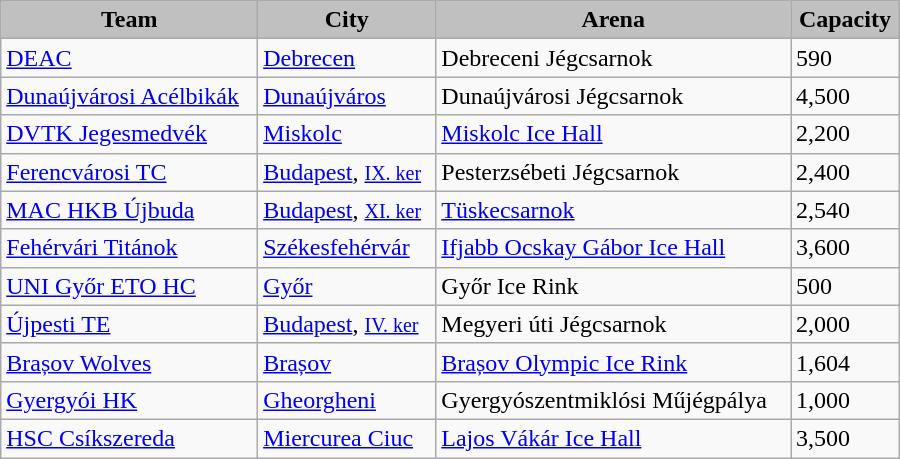<table class="wikitable" width="600px">
<tr style="font-weight:bold; background:#C0C0C0; text-align:center;">
<td>Team</td>
<td>City</td>
<td>Arena</td>
<td>Capacity</td>
</tr>
<tr>
<td><a href='#'>DEAC</a></td>
<td> <a href='#'>Debrecen</a></td>
<td>Debreceni Jégcsarnok</td>
<td>590</td>
</tr>
<tr>
<td><a href='#'>Dunaújvárosi Acélbikák</a></td>
<td> <a href='#'>Dunaújváros</a></td>
<td>Dunaújvárosi Jégcsarnok</td>
<td>4,500</td>
</tr>
<tr>
<td><a href='#'>DVTK Jegesmedvék</a></td>
<td> <a href='#'>Miskolc</a></td>
<td><a href='#'>Miskolc Ice Hall</a></td>
<td>2,200</td>
</tr>
<tr>
<td><a href='#'>Ferencvárosi TC</a></td>
<td> <a href='#'>Budapest</a>, <small><a href='#'>IX. ker</a></small></td>
<td>Pesterzsébeti Jégcsarnok</td>
<td>2,400</td>
</tr>
<tr>
<td><a href='#'>MAC HKB Újbuda</a></td>
<td> <a href='#'>Budapest</a>, <small><a href='#'>XI. ker</a></small></td>
<td><a href='#'>Tüskecsarnok</a></td>
<td>2,540</td>
</tr>
<tr>
<td><a href='#'>Fehérvári Titánok</a></td>
<td> <a href='#'>Székesfehérvár</a></td>
<td><a href='#'>Ifjabb Ocskay Gábor Ice Hall</a></td>
<td>3,600</td>
</tr>
<tr>
<td><a href='#'>UNI Győr ETO HC</a></td>
<td> <a href='#'>Győr</a></td>
<td>Győr Ice Rink</td>
<td>500</td>
</tr>
<tr>
<td><a href='#'>Újpesti TE</a></td>
<td> <a href='#'>Budapest</a>, <small><a href='#'>IV. ker</a></small></td>
<td>Megyeri úti Jégcsarnok</td>
<td>2,000</td>
</tr>
<tr>
<td><a href='#'>Brașov Wolves</a></td>
<td> <a href='#'>Brașov</a></td>
<td><a href='#'>Brașov Olympic Ice Rink</a></td>
<td>1,604</td>
</tr>
<tr>
<td><a href='#'>Gyergyói HK</a></td>
<td> <a href='#'>Gheorgheni</a></td>
<td>Gyergyószentmiklósi Műjégpálya</td>
<td>1,000</td>
</tr>
<tr>
<td><a href='#'>HSC Csíkszereda</a></td>
<td> <a href='#'>Miercurea Ciuc</a></td>
<td><a href='#'>Lajos Vákár Ice Hall</a></td>
<td>3,500</td>
</tr>
</table>
